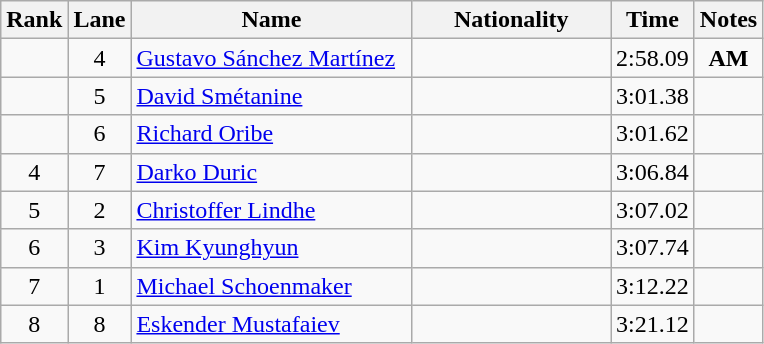<table class="wikitable sortable" style="text-align:center">
<tr>
<th>Rank</th>
<th>Lane</th>
<th style="width:180px">Name</th>
<th style="width:125px">Nationality</th>
<th>Time</th>
<th>Notes</th>
</tr>
<tr>
<td></td>
<td>4</td>
<td style="text-align:left;"><a href='#'>Gustavo Sánchez Martínez</a></td>
<td style="text-align:left;"></td>
<td>2:58.09</td>
<td><strong>AM</strong></td>
</tr>
<tr>
<td></td>
<td>5</td>
<td style="text-align:left;"><a href='#'>David Smétanine</a></td>
<td style="text-align:left;"></td>
<td>3:01.38</td>
<td></td>
</tr>
<tr>
<td></td>
<td>6</td>
<td style="text-align:left;"><a href='#'>Richard Oribe</a></td>
<td style="text-align:left;"></td>
<td>3:01.62</td>
<td></td>
</tr>
<tr>
<td>4</td>
<td>7</td>
<td style="text-align:left;"><a href='#'>Darko Duric</a></td>
<td style="text-align:left;"></td>
<td>3:06.84</td>
<td></td>
</tr>
<tr>
<td>5</td>
<td>2</td>
<td style="text-align:left;"><a href='#'>Christoffer Lindhe</a></td>
<td style="text-align:left;"></td>
<td>3:07.02</td>
<td></td>
</tr>
<tr>
<td>6</td>
<td>3</td>
<td style="text-align:left;"><a href='#'>Kim Kyunghyun</a></td>
<td style="text-align:left;"></td>
<td>3:07.74</td>
<td></td>
</tr>
<tr>
<td>7</td>
<td>1</td>
<td style="text-align:left;"><a href='#'>Michael Schoenmaker</a></td>
<td style="text-align:left;"></td>
<td>3:12.22</td>
<td></td>
</tr>
<tr>
<td>8</td>
<td>8</td>
<td style="text-align:left;"><a href='#'>Eskender Mustafaiev</a></td>
<td style="text-align:left;"></td>
<td>3:21.12</td>
<td></td>
</tr>
</table>
